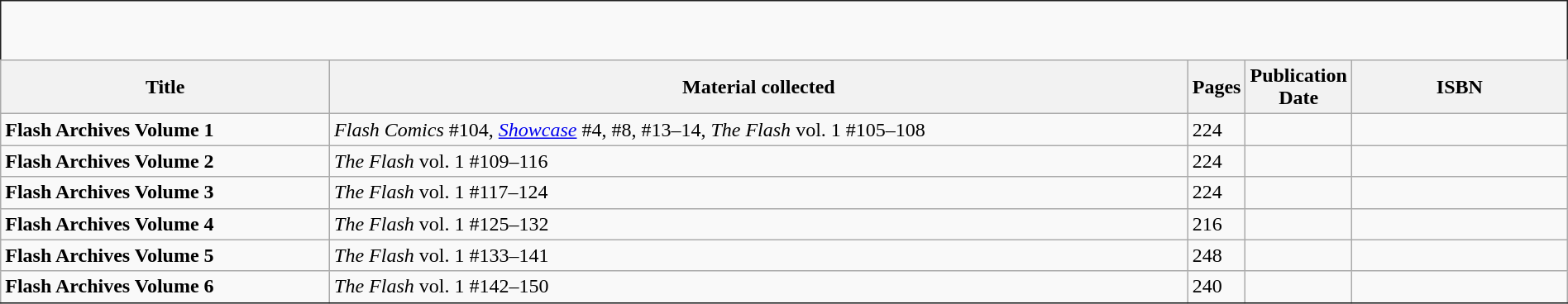<table width="100%" class="wikitable sortable" style="padding:0px 0px 0px 25px; border:1px solid #212121;">
<tr style="height: 3em;">
</tr>
<tr>
<th ! width="21%">Title</th>
<th>Material collected</th>
<th class="unsortable" width="1%">Pages</th>
<th width="1%">Publication Date</th>
<th width="13.77%">ISBN</th>
</tr>
<tr>
<td><strong>Flash Archives Volume 1</strong></td>
<td><em>Flash Comics</em> #104, <em><a href='#'>Showcase</a></em> #4, #8, #13–14, <em>The Flash</em> vol. 1 #105–108</td>
<td>224</td>
<td></td>
<td align="right"></td>
</tr>
<tr>
<td><strong>Flash Archives Volume 2</strong></td>
<td><em>The Flash</em> vol. 1 #109–116</td>
<td>224</td>
<td></td>
<td align="right"></td>
</tr>
<tr>
<td><strong>Flash Archives Volume 3</strong></td>
<td><em>The Flash</em> vol. 1 #117–124</td>
<td>224</td>
<td></td>
<td align="right"></td>
</tr>
<tr>
<td><strong>Flash Archives Volume 4</strong></td>
<td><em>The Flash</em> vol. 1 #125–132</td>
<td>216</td>
<td></td>
<td align="right"></td>
</tr>
<tr>
<td><strong>Flash Archives Volume 5</strong></td>
<td><em>The Flash</em> vol. 1 #133–141</td>
<td>248</td>
<td></td>
<td align="right"></td>
</tr>
<tr>
<td><strong>Flash Archives Volume 6</strong></td>
<td><em>The Flash</em> vol. 1 #142–150</td>
<td>240</td>
<td></td>
<td align="right"></td>
</tr>
<tr>
</tr>
</table>
